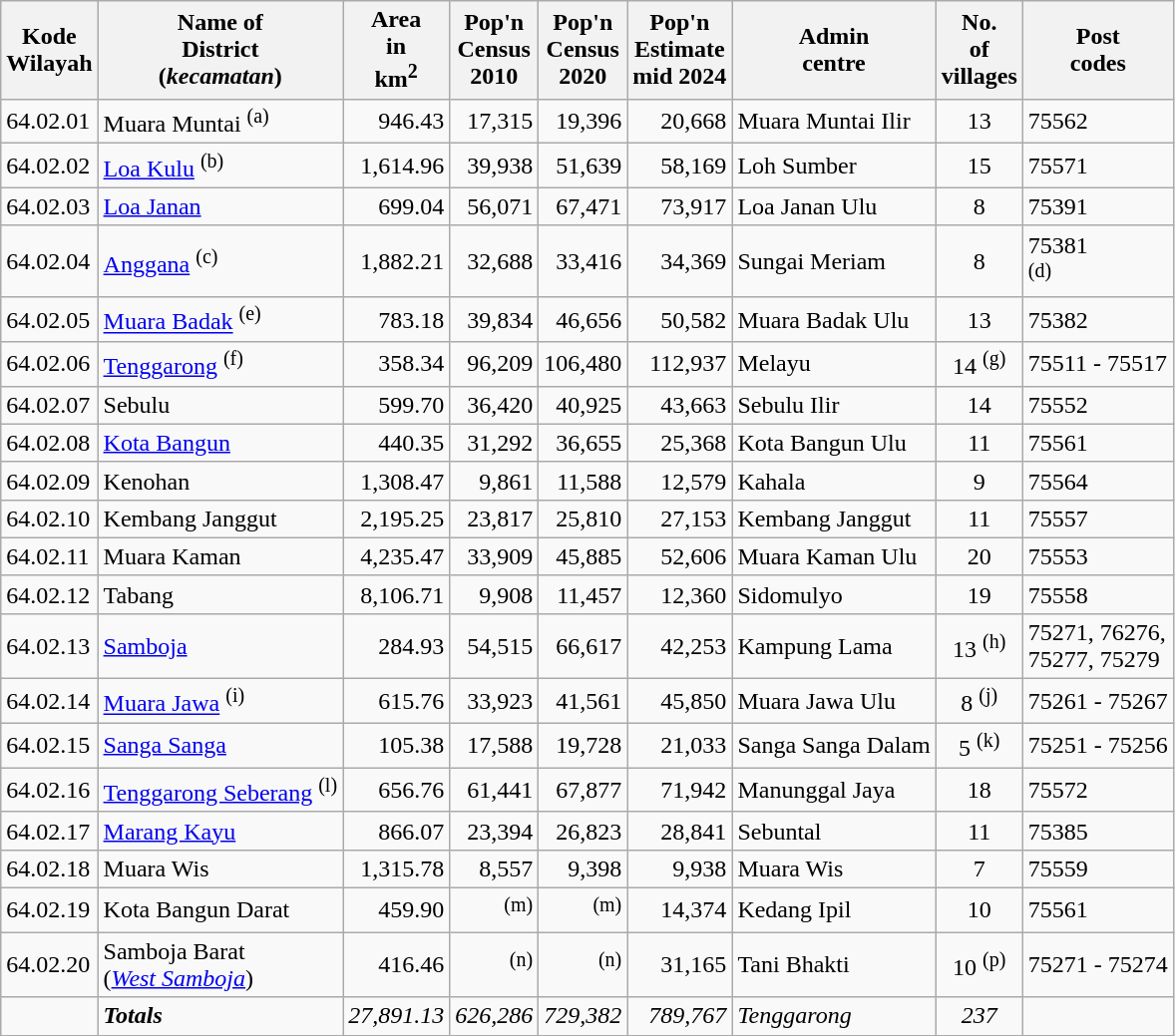<table class="sortable wikitable">
<tr>
<th>Kode <br>Wilayah</th>
<th>Name of<br>District<br>(<em>kecamatan</em>)</th>
<th>Area<br>in <br>km<sup>2</sup></th>
<th>Pop'n<br>Census<br>2010</th>
<th>Pop'n<br>Census<br>2020</th>
<th>Pop'n<br>Estimate<br>mid 2024</th>
<th>Admin<br>centre</th>
<th>No.<br> of<br>villages</th>
<th>Post<br>codes</th>
</tr>
<tr>
<td>64.02.01</td>
<td>Muara Muntai <sup>(a)</sup> </td>
<td align="right">946.43</td>
<td align="right">17,315</td>
<td align="right">19,396</td>
<td align="right">20,668</td>
<td>Muara Muntai Ilir</td>
<td align="center">13</td>
<td>75562</td>
</tr>
<tr>
<td>64.02.02</td>
<td><a href='#'>Loa Kulu</a> <sup>(b)</sup> </td>
<td align="right">1,614.96</td>
<td align="right">39,938</td>
<td align="right">51,639</td>
<td align="right">58,169</td>
<td>Loh Sumber</td>
<td align="center">15</td>
<td>75571</td>
</tr>
<tr>
<td>64.02.03</td>
<td><a href='#'>Loa Janan</a></td>
<td align="right">699.04</td>
<td align="right">56,071</td>
<td align="right">67,471</td>
<td align="right">73,917</td>
<td>Loa Janan Ulu</td>
<td align="center">8</td>
<td>75391</td>
</tr>
<tr>
<td>64.02.04</td>
<td><a href='#'>Anggana</a> <sup>(c)</sup> </td>
<td align="right">1,882.21</td>
<td align="right">32,688</td>
<td align="right">33,416</td>
<td align="right">34,369</td>
<td>Sungai Meriam</td>
<td align="center">8</td>
<td>75381 <br><sup>(d)</sup></td>
</tr>
<tr>
<td>64.02.05</td>
<td><a href='#'>Muara Badak</a> <sup>(e)</sup> </td>
<td align="right">783.18</td>
<td align="right">39,834</td>
<td align="right">46,656</td>
<td align="right">50,582</td>
<td>Muara Badak Ulu</td>
<td align="center">13</td>
<td>75382</td>
</tr>
<tr>
<td>64.02.06</td>
<td><a href='#'>Tenggarong</a> <sup>(f)</sup> </td>
<td align="right">358.34</td>
<td align="right">96,209</td>
<td align="right">106,480</td>
<td align="right">112,937</td>
<td>Melayu</td>
<td align="center">14 <sup>(g)</sup></td>
<td>75511 - 75517</td>
</tr>
<tr>
<td>64.02.07</td>
<td>Sebulu </td>
<td align="right">599.70</td>
<td align="right">36,420</td>
<td align="right">40,925</td>
<td align="right">43,663</td>
<td>Sebulu Ilir</td>
<td align="center">14</td>
<td>75552</td>
</tr>
<tr>
<td>64.02.08</td>
<td><a href='#'>Kota Bangun</a></td>
<td align="right">440.35</td>
<td align="right">31,292</td>
<td align="right">36,655</td>
<td align="right">25,368</td>
<td>Kota Bangun Ulu</td>
<td align="center">11</td>
<td>75561</td>
</tr>
<tr>
<td>64.02.09</td>
<td>Kenohan </td>
<td align="right">1,308.47</td>
<td align="right">9,861</td>
<td align="right">11,588</td>
<td align="right">12,579</td>
<td>Kahala</td>
<td align="center">9</td>
<td>75564</td>
</tr>
<tr>
<td>64.02.10</td>
<td>Kembang Janggut </td>
<td align="right">2,195.25</td>
<td align="right">23,817</td>
<td align="right">25,810</td>
<td align="right">27,153</td>
<td>Kembang Janggut</td>
<td align="center">11</td>
<td>75557</td>
</tr>
<tr>
<td>64.02.11</td>
<td>Muara Kaman </td>
<td align="right">4,235.47</td>
<td align="right">33,909</td>
<td align="right">45,885</td>
<td align="right">52,606</td>
<td>Muara Kaman Ulu</td>
<td align="center">20</td>
<td>75553</td>
</tr>
<tr>
<td>64.02.12</td>
<td>Tabang </td>
<td align="right">8,106.71</td>
<td align="right">9,908</td>
<td align="right">11,457</td>
<td align="right">12,360</td>
<td>Sidomulyo</td>
<td align="center">19</td>
<td>75558</td>
</tr>
<tr>
<td>64.02.13</td>
<td><a href='#'>Samboja</a></td>
<td align="right">284.93</td>
<td align="right">54,515</td>
<td align="right">66,617</td>
<td align="right">42,253</td>
<td>Kampung Lama</td>
<td align="center">13 <sup>(h)</sup></td>
<td>75271, 76276,<br> 75277, 75279</td>
</tr>
<tr>
<td>64.02.14</td>
<td><a href='#'>Muara Jawa</a> <sup>(i)</sup> </td>
<td align="right">615.76</td>
<td align="right">33,923</td>
<td align="right">41,561</td>
<td align="right">45,850</td>
<td>Muara Jawa Ulu</td>
<td align="center">8 <sup>(j)</sup></td>
<td>75261 - 75267</td>
</tr>
<tr>
<td>64.02.15</td>
<td><a href='#'>Sanga Sanga</a></td>
<td align="right">105.38</td>
<td align="right">17,588</td>
<td align="right">19,728</td>
<td align="right">21,033</td>
<td>Sanga Sanga Dalam</td>
<td align="center">5 <sup>(k)</sup></td>
<td>75251 - 75256</td>
</tr>
<tr>
<td>64.02.16</td>
<td><a href='#'>Tenggarong Seberang</a> <sup>(l)</sup> </td>
<td align="right">656.76</td>
<td align="right">61,441</td>
<td align="right">67,877</td>
<td align="right">71,942</td>
<td>Manunggal Jaya</td>
<td align="center">18</td>
<td>75572</td>
</tr>
<tr>
<td>64.02.17</td>
<td><a href='#'>Marang Kayu</a></td>
<td align="right">866.07</td>
<td align="right">23,394</td>
<td align="right">26,823</td>
<td align="right">28,841</td>
<td>Sebuntal</td>
<td align="center">11</td>
<td>75385</td>
</tr>
<tr>
<td>64.02.18</td>
<td>Muara Wis </td>
<td align="right">1,315.78</td>
<td align="right">8,557</td>
<td align="right">9,398</td>
<td align="right">9,938</td>
<td>Muara Wis</td>
<td align="center">7</td>
<td>75559</td>
</tr>
<tr>
<td>64.02.19</td>
<td>Kota Bangun Darat </td>
<td align="right">459.90</td>
<td align="right"><sup>(m)</sup></td>
<td align="right"><sup>(m)</sup></td>
<td align="right">14,374</td>
<td>Kedang Ipil</td>
<td align="center">10</td>
<td>75561</td>
</tr>
<tr>
<td>64.02.20</td>
<td>Samboja Barat <br>(<em><a href='#'>West Samboja</a></em>) </td>
<td align="right">416.46</td>
<td align="right"><sup>(n)</sup></td>
<td align="right"><sup>(n)</sup></td>
<td align="right">31,165</td>
<td>Tani Bhakti</td>
<td align="center">10 <sup>(p)</sup></td>
<td>75271 - 75274</td>
</tr>
<tr>
<td></td>
<td><strong><em>Totals</em></strong></td>
<td align="right"><em>27,891.13</em></td>
<td align="right"><em>626,286</em></td>
<td align="right"><em>729,382</em></td>
<td align="right"><em>789,767</em></td>
<td><em>Tenggarong</em></td>
<td align="center"><em>237</em></td>
<td></td>
</tr>
</table>
